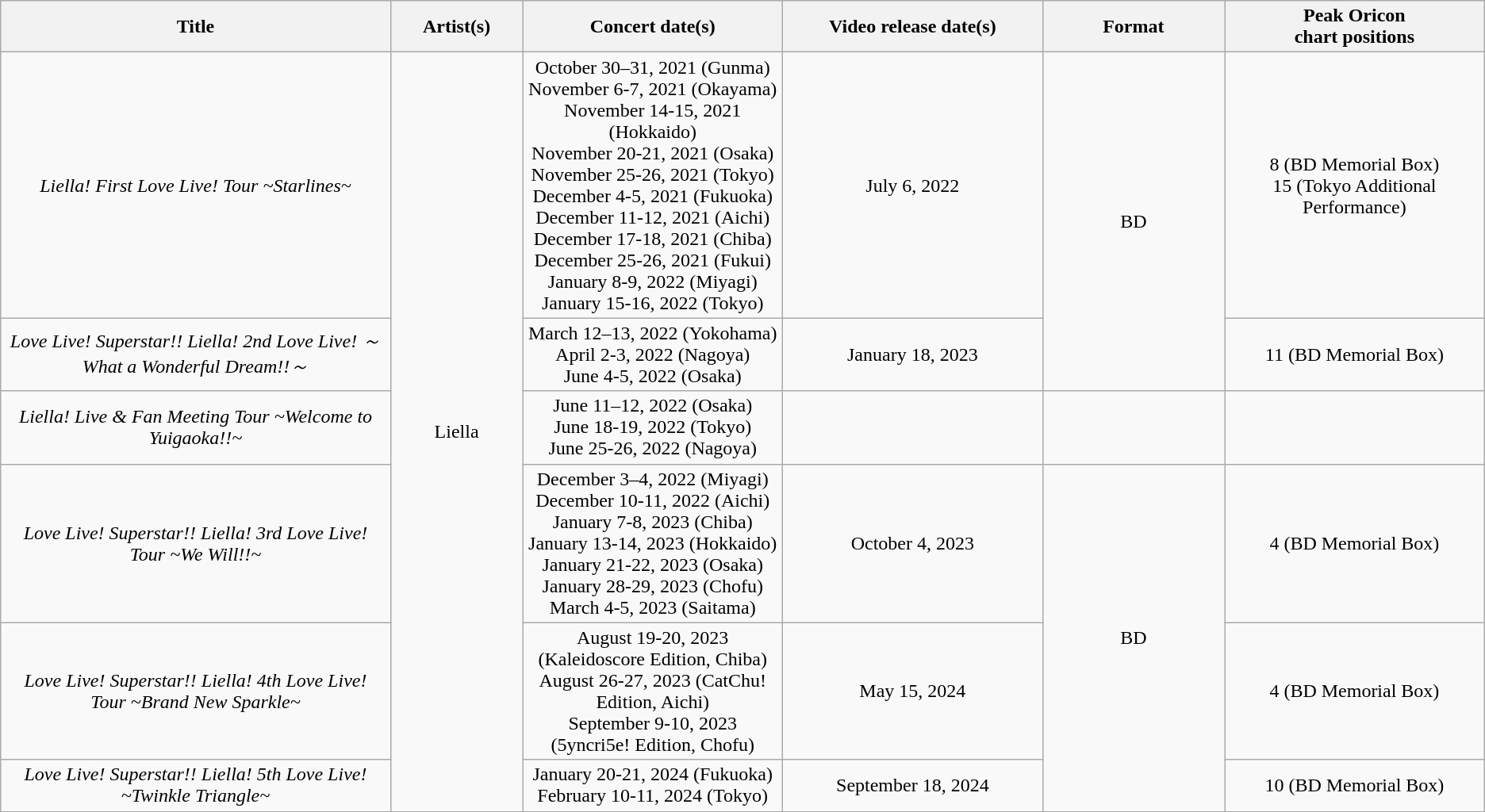<table class="wikitable" style="text-align:center;">
<tr>
<th scope="col" rowspan="1" width="15%">Title</th>
<th scope="col" rowspan="1" width="5%">Artist(s)</th>
<th scope="col" colspan="1" width="10%">Concert date(s)</th>
<th scope="col" colspan="1" width="10%">Video release date(s)</th>
<th scope="col" colspan="1" width="7%">Format</th>
<th scope="col" colspan="1" width="10%">Peak Oricon<br>chart positions</th>
</tr>
<tr>
<td><em>Liella! First Love Live! Tour ~Starlines~</em></td>
<td rowspan="6">Liella</td>
<td>October 30–31, 2021 (Gunma)<br>November 6-7, 2021 (Okayama)<br>November 14-15, 2021 (Hokkaido)<br>November 20-21, 2021 (Osaka)<br>November 25-26, 2021 (Tokyo)<br>December 4-5, 2021 (Fukuoka)<br>December 11-12, 2021 (Aichi)<br>December 17-18, 2021 (Chiba)<br>December 25-26, 2021 (Fukui)<br>January 8-9, 2022 (Miyagi)<br>January 15-16, 2022 (Tokyo)</td>
<td>July 6, 2022</td>
<td rowspan="2">BD</td>
<td>8 (BD Memorial Box)<br>15 (Tokyo Additional Performance)</td>
</tr>
<tr>
<td><em>Love Live! Superstar!! Liella! 2nd Love Live! ～What a Wonderful Dream!!～</em></td>
<td>March 12–13, 2022 (Yokohama)<br>April 2-3, 2022 (Nagoya)<br>June 4-5, 2022 (Osaka)</td>
<td>January 18, 2023</td>
<td>11 (BD Memorial Box)</td>
</tr>
<tr>
<td><em>Liella! Live & Fan Meeting Tour ~Welcome to Yuigaoka!!~</em></td>
<td>June 11–12, 2022 (Osaka)<br>June 18-19, 2022 (Tokyo)<br>June 25-26, 2022 (Nagoya)</td>
<td></td>
<td></td>
<td></td>
</tr>
<tr>
<td><em>Love Live! Superstar!! Liella! 3rd Love Live! Tour ~We Will!!~</em></td>
<td>December 3–4, 2022 (Miyagi)<br>December 10-11, 2022 (Aichi)<br>January 7-8, 2023 (Chiba)<br>January 13-14, 2023 (Hokkaido)<br>January 21-22, 2023 (Osaka)<br>January 28-29, 2023 (Chofu)<br>March 4-5, 2023 (Saitama)</td>
<td>October 4, 2023</td>
<td rowspan="3">BD</td>
<td>4 (BD Memorial Box)</td>
</tr>
<tr>
<td><em>Love Live! Superstar!! Liella! 4th Love Live! Tour ~Brand New Sparkle~</em></td>
<td>August 19-20, 2023 (Kaleidoscore Edition, Chiba)<br>August 26-27, 2023 (CatChu! Edition, Aichi)<br>September 9-10, 2023 (5yncri5e! Edition, Chofu)</td>
<td>May 15, 2024</td>
<td>4 (BD Memorial Box)</td>
</tr>
<tr>
<td><em>Love Live! Superstar!! Liella! 5th Love Live! ~Twinkle Triangle~ </em></td>
<td>January 20-21, 2024 (Fukuoka)<br>February 10-11, 2024 (Tokyo)</td>
<td>September 18, 2024</td>
<td>10 (BD Memorial Box)</td>
</tr>
</table>
